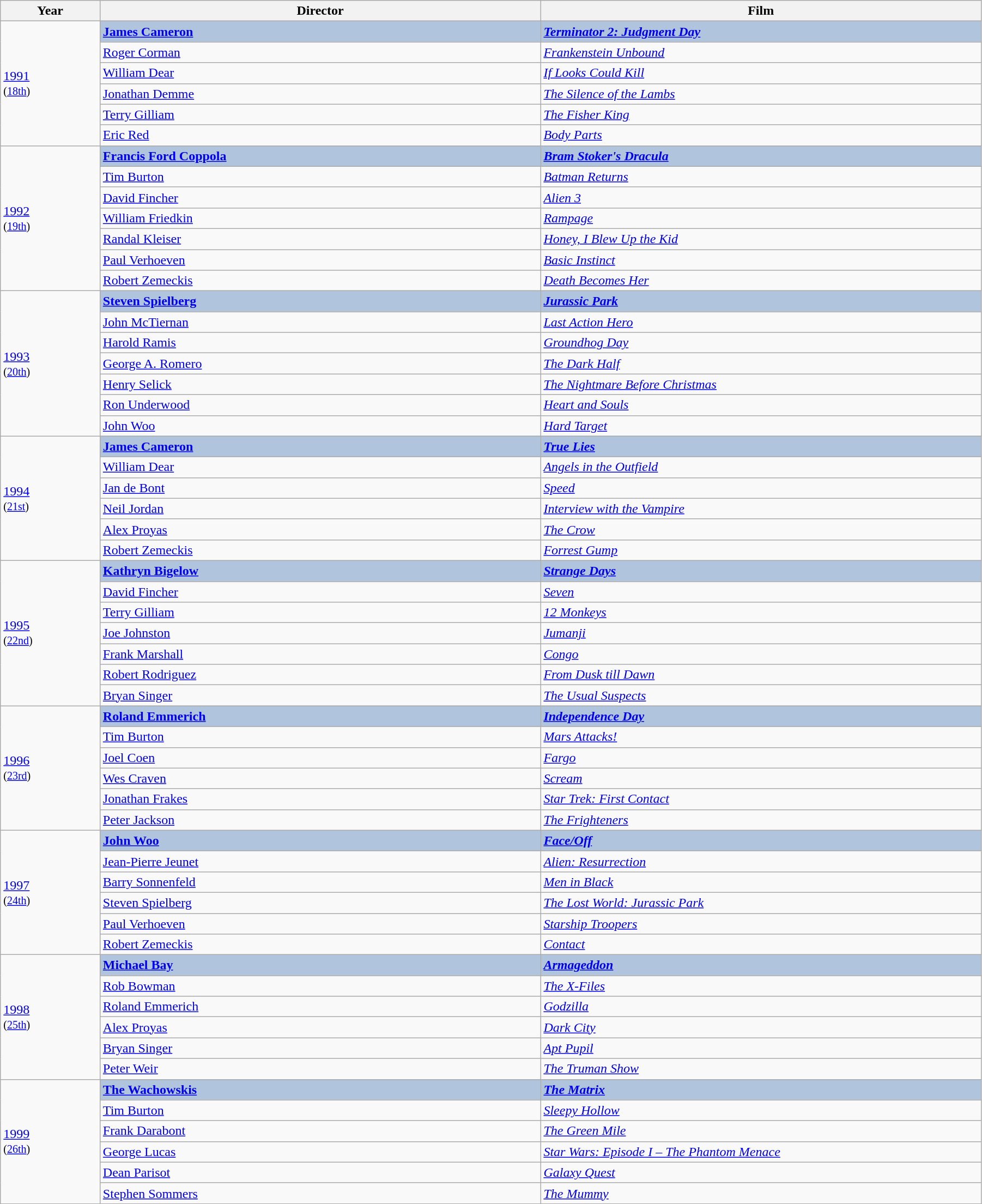<table class="wikitable" width="95%" align="center">
<tr>
<th width=7%>Year</th>
<th width=31%>Director</th>
<th width=31%>Film</th>
</tr>
<tr>
<td rowspan=6><a href='#'>1991</a><br><small>(<a href='#'>18th</a>)</small></td>
<td style="background:#B0C4DE;"><strong><a href='#'>James Cameron</a></strong></td>
<td style="background:#B0C4DE;"><strong><em><a href='#'>Terminator 2: Judgment Day</a></em></strong></td>
</tr>
<tr>
<td><a href='#'>Roger Corman</a></td>
<td><em><a href='#'>Frankenstein Unbound</a></em></td>
</tr>
<tr>
<td><a href='#'>William Dear</a></td>
<td><em><a href='#'>If Looks Could Kill</a></em></td>
</tr>
<tr>
<td><a href='#'>Jonathan Demme</a></td>
<td><em><a href='#'>The Silence of the Lambs</a></em></td>
</tr>
<tr>
<td><a href='#'>Terry Gilliam</a></td>
<td><em><a href='#'>The Fisher King</a></em></td>
</tr>
<tr>
<td><a href='#'>Eric Red</a></td>
<td><em><a href='#'>Body Parts</a></em></td>
</tr>
<tr>
<td rowspan=7><a href='#'>1992</a><br><small>(<a href='#'>19th</a>)</small></td>
<td style="background:#B0C4DE;"><strong><a href='#'>Francis Ford Coppola</a></strong></td>
<td style="background:#B0C4DE;"><strong><em><a href='#'>Bram Stoker's Dracula</a></em></strong></td>
</tr>
<tr>
<td><a href='#'>Tim Burton</a></td>
<td><em><a href='#'>Batman Returns</a></em></td>
</tr>
<tr>
<td><a href='#'>David Fincher</a></td>
<td><em><a href='#'>Alien 3</a></em></td>
</tr>
<tr>
<td><a href='#'>William Friedkin</a></td>
<td><em><a href='#'>Rampage</a></em></td>
</tr>
<tr>
<td><a href='#'>Randal Kleiser</a></td>
<td><em><a href='#'>Honey, I Blew Up the Kid</a></em></td>
</tr>
<tr>
<td><a href='#'>Paul Verhoeven</a></td>
<td><em><a href='#'>Basic Instinct</a></em></td>
</tr>
<tr>
<td><a href='#'>Robert Zemeckis</a></td>
<td><em><a href='#'>Death Becomes Her</a></em></td>
</tr>
<tr>
<td rowspan=7><a href='#'>1993</a><br><small>(<a href='#'>20th</a>)</small></td>
<td style="background:#B0C4DE;"><strong><a href='#'>Steven Spielberg</a></strong></td>
<td style="background:#B0C4DE;"><strong><em><a href='#'>Jurassic Park</a></em></strong></td>
</tr>
<tr>
<td><a href='#'>John McTiernan</a></td>
<td><em><a href='#'>Last Action Hero</a></em></td>
</tr>
<tr>
<td><a href='#'>Harold Ramis</a></td>
<td><em><a href='#'>Groundhog Day</a></em></td>
</tr>
<tr>
<td><a href='#'>George A. Romero</a></td>
<td><em><a href='#'>The Dark Half</a></em></td>
</tr>
<tr>
<td><a href='#'>Henry Selick</a></td>
<td><em><a href='#'>The Nightmare Before Christmas</a></em></td>
</tr>
<tr>
<td><a href='#'>Ron Underwood</a></td>
<td><em><a href='#'>Heart and Souls</a></em></td>
</tr>
<tr>
<td><a href='#'>John Woo</a></td>
<td><em><a href='#'>Hard Target</a></em></td>
</tr>
<tr>
<td rowspan=6><a href='#'>1994</a><br><small>(<a href='#'>21st</a>)</small></td>
<td style="background:#B0C4DE;"><strong><a href='#'>James Cameron</a></strong></td>
<td style="background:#B0C4DE;"><strong><em><a href='#'>True Lies</a></em></strong></td>
</tr>
<tr>
<td><a href='#'>William Dear</a></td>
<td><em><a href='#'>Angels in the Outfield</a></em></td>
</tr>
<tr>
<td><a href='#'>Jan de Bont</a></td>
<td><em><a href='#'>Speed</a></em></td>
</tr>
<tr>
<td><a href='#'>Neil Jordan</a></td>
<td><em><a href='#'>Interview with the Vampire</a></em></td>
</tr>
<tr>
<td><a href='#'>Alex Proyas</a></td>
<td><em><a href='#'>The Crow</a></em></td>
</tr>
<tr>
<td><a href='#'>Robert Zemeckis</a></td>
<td><em><a href='#'>Forrest Gump</a></em></td>
</tr>
<tr>
<td rowspan=7><a href='#'>1995</a><br><small>(<a href='#'>22nd</a>)</small></td>
<td style="background:#B0C4DE;"><strong><a href='#'>Kathryn Bigelow</a></strong></td>
<td style="background:#B0C4DE;"><strong><em><a href='#'>Strange Days</a></em></strong></td>
</tr>
<tr>
<td><a href='#'>David Fincher</a></td>
<td><em><a href='#'>Seven</a></em></td>
</tr>
<tr>
<td><a href='#'>Terry Gilliam</a></td>
<td><em><a href='#'>12 Monkeys</a></em></td>
</tr>
<tr>
<td><a href='#'>Joe Johnston</a></td>
<td><em><a href='#'>Jumanji</a></em></td>
</tr>
<tr>
<td><a href='#'>Frank Marshall</a></td>
<td><em><a href='#'>Congo</a></em></td>
</tr>
<tr>
<td><a href='#'>Robert Rodriguez</a></td>
<td><em><a href='#'>From Dusk till Dawn</a></em></td>
</tr>
<tr>
<td><a href='#'>Bryan Singer</a></td>
<td><em><a href='#'>The Usual Suspects</a></em></td>
</tr>
<tr>
<td rowspan=6><a href='#'>1996</a><br><small>(<a href='#'>23rd</a>)</small></td>
<td style="background:#B0C4DE;"><strong><a href='#'>Roland Emmerich</a></strong></td>
<td style="background:#B0C4DE;"><strong><em><a href='#'>Independence Day</a></em></strong></td>
</tr>
<tr>
<td><a href='#'>Tim Burton</a></td>
<td><em><a href='#'>Mars Attacks!</a></em></td>
</tr>
<tr>
<td><a href='#'>Joel Coen</a></td>
<td><em><a href='#'>Fargo</a></em></td>
</tr>
<tr>
<td><a href='#'>Wes Craven</a></td>
<td><em><a href='#'>Scream</a></em></td>
</tr>
<tr>
<td><a href='#'>Jonathan Frakes</a></td>
<td><em><a href='#'>Star Trek: First Contact</a></em></td>
</tr>
<tr>
<td><a href='#'>Peter Jackson</a></td>
<td><em><a href='#'>The Frighteners</a></em></td>
</tr>
<tr>
<td rowspan=6><a href='#'>1997</a><br><small>(<a href='#'>24th</a>)</small></td>
<td style="background:#B0C4DE;"><strong><a href='#'>John Woo</a></strong></td>
<td style="background:#B0C4DE;"><strong><em><a href='#'>Face/Off</a></em></strong></td>
</tr>
<tr>
<td><a href='#'>Jean-Pierre Jeunet</a></td>
<td><em><a href='#'>Alien: Resurrection</a></em></td>
</tr>
<tr>
<td><a href='#'>Barry Sonnenfeld</a></td>
<td><em><a href='#'>Men in Black</a></em></td>
</tr>
<tr>
<td><a href='#'>Steven Spielberg</a></td>
<td><em><a href='#'>The Lost World: Jurassic Park</a></em></td>
</tr>
<tr>
<td><a href='#'>Paul Verhoeven</a></td>
<td><em><a href='#'>Starship Troopers</a></em></td>
</tr>
<tr>
<td><a href='#'>Robert Zemeckis</a></td>
<td><em><a href='#'>Contact</a></em></td>
</tr>
<tr>
<td rowspan=6><a href='#'>1998</a><br><small>(<a href='#'>25th</a>)</small></td>
<td style="background:#B0C4DE;"><strong><a href='#'>Michael Bay</a></strong></td>
<td style="background:#B0C4DE;"><strong><em><a href='#'>Armageddon</a></em></strong></td>
</tr>
<tr>
<td><a href='#'>Rob Bowman</a></td>
<td><em><a href='#'>The X-Files</a></em></td>
</tr>
<tr>
<td><a href='#'>Roland Emmerich</a></td>
<td><em><a href='#'>Godzilla</a></em></td>
</tr>
<tr>
<td><a href='#'>Alex Proyas</a></td>
<td><em><a href='#'>Dark City</a></em></td>
</tr>
<tr>
<td><a href='#'>Bryan Singer</a></td>
<td><em><a href='#'>Apt Pupil</a></em></td>
</tr>
<tr>
<td><a href='#'>Peter Weir</a></td>
<td><em><a href='#'>The Truman Show</a></em></td>
</tr>
<tr>
<td rowspan=6><a href='#'>1999</a><br><small>(<a href='#'>26th</a>)</small></td>
<td style="background:#B0C4DE;"><strong><a href='#'>The Wachowskis</a></strong></td>
<td style="background:#B0C4DE;"><strong><em><a href='#'>The Matrix</a></em></strong></td>
</tr>
<tr>
<td><a href='#'>Tim Burton</a></td>
<td><em><a href='#'>Sleepy Hollow</a></em></td>
</tr>
<tr>
<td><a href='#'>Frank Darabont</a></td>
<td><em><a href='#'>The Green Mile</a></em></td>
</tr>
<tr>
<td><a href='#'>George Lucas</a></td>
<td><em><a href='#'>Star Wars: Episode I – The Phantom Menace</a></em></td>
</tr>
<tr>
<td><a href='#'>Dean Parisot</a></td>
<td><em><a href='#'>Galaxy Quest</a></em></td>
</tr>
<tr>
<td><a href='#'>Stephen Sommers</a></td>
<td><em><a href='#'>The Mummy</a></em></td>
</tr>
</table>
